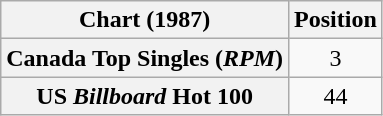<table class="wikitable plainrowheaders sortable" style="text-align:center">
<tr>
<th scope="col">Chart (1987)</th>
<th scope="col">Position</th>
</tr>
<tr>
<th scope="row">Canada Top Singles (<em>RPM</em>)</th>
<td>3</td>
</tr>
<tr>
<th scope="row">US <em>Billboard</em> Hot 100</th>
<td>44</td>
</tr>
</table>
